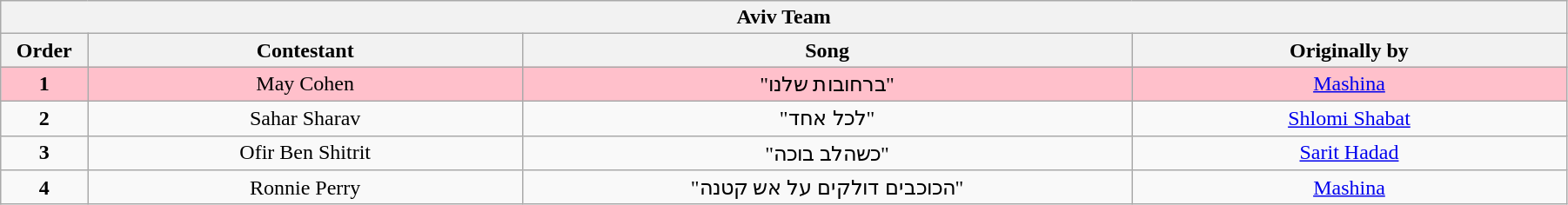<table class="wikitable" style="text-align: center; width:95%;">
<tr>
<th colspan=4>Aviv Team</th>
</tr>
<tr>
<th width="5%">Order</th>
<th width="25%">Contestant</th>
<th width="35%">Song</th>
<th width="25%">Originally by</th>
</tr>
<tr>
<td bgcolor="pink" align="center"><strong>1</strong></td>
<td bgcolor="pink">May Cohen</td>
<td bgcolor="pink">"ברחובות שלנו"</td>
<td bgcolor="pink" align="center"><a href='#'>Mashina</a></td>
</tr>
<tr>
<td align="center"><strong>2</strong></td>
<td>Sahar Sharav</td>
<td>"לכל אחד"</td>
<td align="center"><a href='#'>Shlomi Shabat</a></td>
</tr>
<tr>
<td align="center"><strong>3</strong></td>
<td>Ofir Ben Shitrit</td>
<td>"כשהלב בוכה"</td>
<td align="center"><a href='#'>Sarit Hadad</a></td>
</tr>
<tr>
<td align="center"><strong>4</strong></td>
<td>Ronnie Perry</td>
<td>"הכוכבים דולקים על אש קטנה"</td>
<td align="center"><a href='#'>Mashina</a></td>
</tr>
</table>
